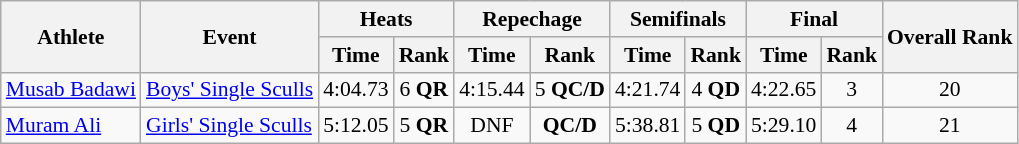<table class="wikitable" style="font-size:90%">
<tr>
<th rowspan="2">Athlete</th>
<th rowspan="2">Event</th>
<th colspan="2">Heats</th>
<th colspan="2">Repechage</th>
<th colspan="2">Semifinals</th>
<th colspan="2">Final</th>
<th rowspan="2">Overall Rank</th>
</tr>
<tr>
<th>Time</th>
<th>Rank</th>
<th>Time</th>
<th>Rank</th>
<th>Time</th>
<th>Rank</th>
<th>Time</th>
<th>Rank</th>
</tr>
<tr>
<td><a href='#'>Musab Badawi</a></td>
<td><a href='#'>Boys' Single Sculls</a></td>
<td align=center>4:04.73</td>
<td align=center>6 <strong>QR</strong></td>
<td align=center>4:15.44</td>
<td align=center>5 <strong>QC/D</strong></td>
<td align=center>4:21.74</td>
<td align=center>4 <strong>QD</strong></td>
<td align=center>4:22.65</td>
<td align=center>3</td>
<td align=center>20</td>
</tr>
<tr>
<td><a href='#'>Muram Ali</a></td>
<td><a href='#'>Girls' Single Sculls</a></td>
<td align=center>5:12.05</td>
<td align=center>5 <strong>QR</strong></td>
<td align=center>DNF</td>
<td align=center><strong>QC/D</strong></td>
<td align=center>5:38.81</td>
<td align=center>5 <strong>QD</strong></td>
<td align=center>5:29.10</td>
<td align=center>4</td>
<td align=center>21</td>
</tr>
</table>
